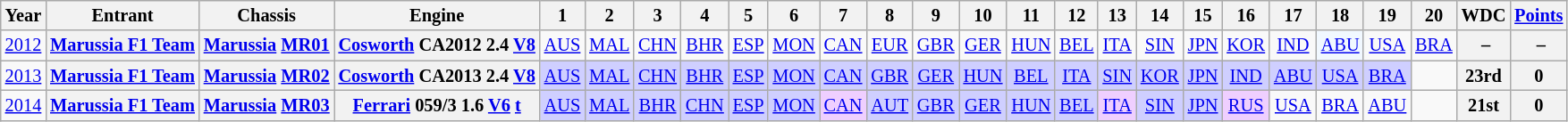<table class="wikitable" style="font-size: 85%; text-align: center">
<tr>
<th>Year</th>
<th>Entrant</th>
<th>Chassis</th>
<th>Engine</th>
<th>1</th>
<th>2</th>
<th>3</th>
<th>4</th>
<th>5</th>
<th>6</th>
<th>7</th>
<th>8</th>
<th>9</th>
<th>10</th>
<th>11</th>
<th>12</th>
<th>13</th>
<th>14</th>
<th>15</th>
<th>16</th>
<th>17</th>
<th>18</th>
<th>19</th>
<th>20</th>
<th>WDC</th>
<th><a href='#'>Points</a></th>
</tr>
<tr>
<td><a href='#'>2012</a></td>
<th nowrap><a href='#'>Marussia F1 Team</a></th>
<th nowrap><a href='#'>Marussia</a> <a href='#'>MR01</a></th>
<th nowrap><a href='#'>Cosworth</a> CA2012 2.4 <a href='#'>V8</a></th>
<td><a href='#'>AUS</a></td>
<td><a href='#'>MAL</a></td>
<td><a href='#'>CHN</a></td>
<td><a href='#'>BHR</a></td>
<td><a href='#'>ESP</a></td>
<td><a href='#'>MON</a></td>
<td><a href='#'>CAN</a></td>
<td><a href='#'>EUR</a></td>
<td><a href='#'>GBR</a></td>
<td><a href='#'>GER</a></td>
<td><a href='#'>HUN</a></td>
<td><a href='#'>BEL</a></td>
<td><a href='#'>ITA</a></td>
<td><a href='#'>SIN</a></td>
<td><a href='#'>JPN</a></td>
<td><a href='#'>KOR</a></td>
<td><a href='#'>IND</a></td>
<td style="background:#F1F8FF;"><a href='#'>ABU</a><br></td>
<td><a href='#'>USA</a></td>
<td><a href='#'>BRA</a></td>
<th> –</th>
<th> –</th>
</tr>
<tr>
<td><a href='#'>2013</a></td>
<th nowrap><a href='#'>Marussia F1 Team</a></th>
<th nowrap><a href='#'>Marussia</a> <a href='#'>MR02</a></th>
<th nowrap><a href='#'>Cosworth</a> CA2013 2.4 <a href='#'>V8</a></th>
<td style="background:#CFCFFF;"><a href='#'>AUS</a><br></td>
<td style="background:#CFCFFF;"><a href='#'>MAL</a><br></td>
<td style="background:#CFCFFF;"><a href='#'>CHN</a><br></td>
<td style="background:#CFCFFF;"><a href='#'>BHR</a><br></td>
<td style="background:#CFCFFF;"><a href='#'>ESP</a><br></td>
<td style="background:#CFCFFF;"><a href='#'>MON</a><br></td>
<td style="background:#CFCFFF;"><a href='#'>CAN</a><br></td>
<td style="background:#CFCFFF;"><a href='#'>GBR</a><br></td>
<td style="background:#CFCFFF;"><a href='#'>GER</a><br></td>
<td style="background:#CFCFFF;"><a href='#'>HUN</a><br></td>
<td style="background:#CFCFFF;"><a href='#'>BEL</a><br></td>
<td style="background:#CFCFFF;"><a href='#'>ITA</a><br></td>
<td style="background:#CFCFFF;"><a href='#'>SIN</a><br></td>
<td style="background:#CFCFFF;"><a href='#'>KOR</a><br></td>
<td style="background:#CFCFFF;"><a href='#'>JPN</a><br></td>
<td style="background:#CFCFFF;"><a href='#'>IND</a><br></td>
<td style="background:#CFCFFF;"><a href='#'>ABU</a><br></td>
<td style="background:#CFCFFF;"><a href='#'>USA</a><br></td>
<td style="background:#CFCFFF;"><a href='#'>BRA</a><br></td>
<td></td>
<th>23rd</th>
<th>0</th>
</tr>
<tr>
<td><a href='#'>2014</a></td>
<th nowrap><a href='#'>Marussia F1 Team</a></th>
<th nowrap><a href='#'>Marussia</a> <a href='#'>MR03</a></th>
<th nowrap><a href='#'>Ferrari</a> 059/3 1.6 <a href='#'>V6</a> <a href='#'>t</a></th>
<td style="background:#CFCFFF;"><a href='#'>AUS</a><br></td>
<td style="background:#CFCFFF;"><a href='#'>MAL</a><br></td>
<td style="background:#CFCFFF;"><a href='#'>BHR</a><br></td>
<td style="background:#CFCFFF;"><a href='#'>CHN</a><br></td>
<td style="background:#CFCFFF;"><a href='#'>ESP</a><br></td>
<td style="background:#CFCFFF;"><a href='#'>MON</a><br></td>
<td style="background:#EFCFFF;"><a href='#'>CAN</a><br></td>
<td style="background:#CFCFFF;"><a href='#'>AUT</a><br></td>
<td style="background:#CFCFFF;"><a href='#'>GBR</a><br></td>
<td style="background:#CFCFFF;"><a href='#'>GER</a><br></td>
<td style="background:#CFCFFF;"><a href='#'>HUN</a><br></td>
<td style="background:#CFCFFF;"><a href='#'>BEL</a><br></td>
<td style="background:#EFCFFF;"><a href='#'>ITA</a><br></td>
<td style="background:#CFCFFF;"><a href='#'>SIN</a><br></td>
<td style="background:#CFCFFF;"><a href='#'>JPN</a><br></td>
<td style="background:#EFCFFF;"><a href='#'>RUS</a><br></td>
<td><a href='#'>USA</a></td>
<td><a href='#'>BRA</a></td>
<td><a href='#'>ABU</a></td>
<td></td>
<th>21st</th>
<th>0</th>
</tr>
</table>
